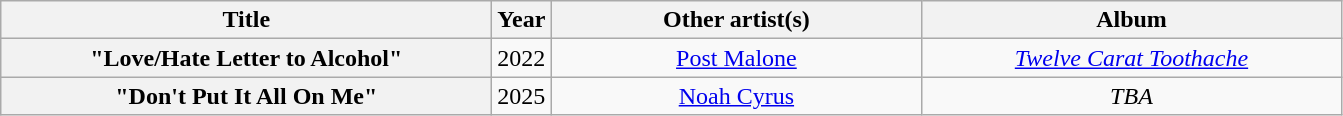<table class="wikitable plainrowheaders" style="text-align:center;">
<tr>
<th scope="col" style="width:20em;">Title</th>
<th scope="col" style="width:1em;">Year</th>
<th scope="col" style="width:15em;">Other artist(s)</th>
<th scope="col" style="width:17em;">Album</th>
</tr>
<tr>
<th scope="row">"Love/Hate Letter to Alcohol"</th>
<td>2022</td>
<td><a href='#'>Post Malone</a></td>
<td><em><a href='#'>Twelve Carat Toothache</a></em></td>
</tr>
<tr>
<th scope="row">"Don't Put It All On Me"</th>
<td>2025</td>
<td><a href='#'>Noah Cyrus</a></td>
<td><em>TBA</em></td>
</tr>
</table>
